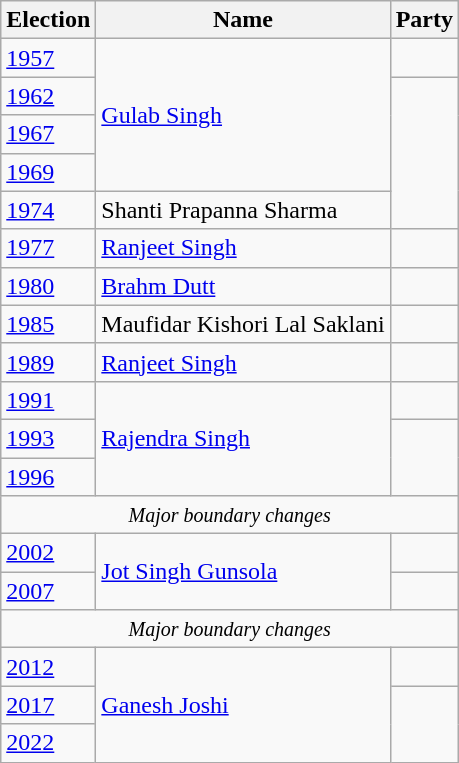<table class="wikitable sortable">
<tr>
<th>Election</th>
<th>Name</th>
<th colspan=2>Party</th>
</tr>
<tr>
<td><a href='#'>1957</a></td>
<td rowspan="4"><a href='#'>Gulab Singh</a></td>
<td></td>
</tr>
<tr>
<td><a href='#'>1962</a></td>
</tr>
<tr>
<td><a href='#'>1967</a></td>
</tr>
<tr>
<td><a href='#'>1969</a></td>
</tr>
<tr>
<td><a href='#'>1974</a></td>
<td>Shanti Prapanna Sharma</td>
</tr>
<tr>
<td><a href='#'>1977</a></td>
<td><a href='#'>Ranjeet Singh</a></td>
<td></td>
</tr>
<tr>
<td><a href='#'>1980</a></td>
<td><a href='#'>Brahm Dutt</a></td>
<td></td>
</tr>
<tr>
<td><a href='#'>1985</a></td>
<td>Maufidar Kishori Lal Saklani</td>
</tr>
<tr>
<td><a href='#'>1989</a></td>
<td><a href='#'>Ranjeet Singh</a></td>
<td></td>
</tr>
<tr>
<td><a href='#'>1991</a></td>
<td rowspan="3"><a href='#'>Rajendra Singh</a></td>
<td></td>
</tr>
<tr>
<td><a href='#'>1993</a></td>
</tr>
<tr>
<td><a href='#'>1996</a></td>
</tr>
<tr>
<td colspan=4 align=center><small><em>Major boundary changes</em></small></td>
</tr>
<tr>
<td><a href='#'>2002</a></td>
<td rowspan="2"><a href='#'>Jot Singh Gunsola</a></td>
<td></td>
</tr>
<tr>
<td><a href='#'>2007</a></td>
</tr>
<tr>
<td colspan=4 align=center><small><em>Major boundary changes</em></small></td>
</tr>
<tr>
<td><a href='#'>2012</a></td>
<td rowspan="3"><a href='#'>Ganesh Joshi</a></td>
<td></td>
</tr>
<tr>
<td><a href='#'>2017</a></td>
</tr>
<tr>
<td><a href='#'>2022</a></td>
</tr>
</table>
